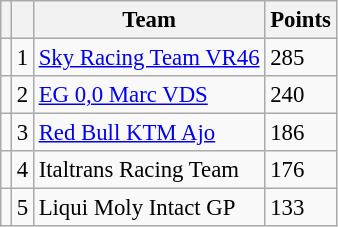<table class="wikitable" style="font-size: 95%;">
<tr>
<th></th>
<th></th>
<th>Team</th>
<th>Points</th>
</tr>
<tr>
<td></td>
<td align=center>1</td>
<td> <a href='#'>Sky Racing Team VR46</a></td>
<td align=left>285</td>
</tr>
<tr>
<td></td>
<td align=center>2</td>
<td> <a href='#'>EG 0,0 Marc VDS</a></td>
<td align=left>240</td>
</tr>
<tr>
<td></td>
<td align=center>3</td>
<td> <a href='#'>Red Bull KTM Ajo</a></td>
<td align=left>186</td>
</tr>
<tr>
<td></td>
<td align=center>4</td>
<td> Italtrans Racing Team</td>
<td align=left>176</td>
</tr>
<tr>
<td></td>
<td align=center>5</td>
<td> Liqui Moly Intact GP</td>
<td align=left>133</td>
</tr>
</table>
